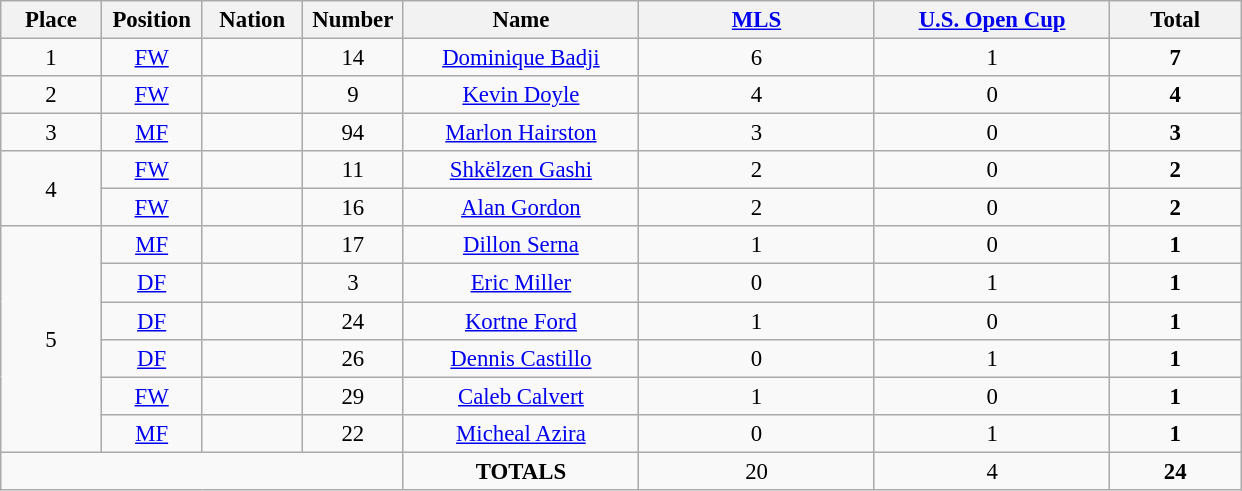<table class="wikitable" style="font-size: 95%; text-align: center;">
<tr>
<th width=60>Place</th>
<th width=60>Position</th>
<th width=60>Nation</th>
<th width=60>Number</th>
<th width=150>Name</th>
<th width=150><a href='#'>MLS</a></th>
<th width=150><a href='#'>U.S. Open Cup</a></th>
<th width=80><strong>Total</strong></th>
</tr>
<tr>
<td rowapsn="1">1</td>
<td><a href='#'>FW</a></td>
<td></td>
<td>14</td>
<td><a href='#'>Dominique Badji</a></td>
<td>6</td>
<td>1</td>
<td><strong>7</strong></td>
</tr>
<tr>
<td rowspan="1">2</td>
<td><a href='#'>FW</a></td>
<td></td>
<td>9</td>
<td><a href='#'>Kevin Doyle</a></td>
<td>4</td>
<td>0</td>
<td><strong>4</strong></td>
</tr>
<tr>
<td rowspan="1">3</td>
<td><a href='#'>MF</a></td>
<td></td>
<td>94</td>
<td><a href='#'>Marlon Hairston</a></td>
<td>3</td>
<td>0</td>
<td><strong>3</strong></td>
</tr>
<tr>
<td rowspan="2">4</td>
<td><a href='#'>FW</a></td>
<td></td>
<td>11</td>
<td><a href='#'>Shkëlzen Gashi</a></td>
<td>2</td>
<td>0</td>
<td><strong>2</strong></td>
</tr>
<tr>
<td><a href='#'>FW</a></td>
<td></td>
<td>16</td>
<td><a href='#'>Alan Gordon</a></td>
<td>2</td>
<td>0</td>
<td><strong>2</strong></td>
</tr>
<tr>
<td rowspan="6">5</td>
<td><a href='#'>MF</a></td>
<td></td>
<td>17</td>
<td><a href='#'>Dillon Serna</a></td>
<td>1</td>
<td>0</td>
<td><strong>1</strong></td>
</tr>
<tr>
<td><a href='#'>DF</a></td>
<td></td>
<td>3</td>
<td><a href='#'>Eric Miller</a></td>
<td>0</td>
<td>1</td>
<td><strong>1</strong></td>
</tr>
<tr>
<td><a href='#'>DF</a></td>
<td></td>
<td>24</td>
<td><a href='#'>Kortne Ford</a></td>
<td>1</td>
<td>0</td>
<td><strong>1</strong></td>
</tr>
<tr>
<td><a href='#'>DF</a></td>
<td></td>
<td>26</td>
<td><a href='#'>Dennis Castillo</a></td>
<td>0</td>
<td>1</td>
<td><strong>1</strong></td>
</tr>
<tr>
<td><a href='#'>FW</a></td>
<td></td>
<td>29</td>
<td><a href='#'>Caleb Calvert</a></td>
<td>1</td>
<td>0</td>
<td><strong>1</strong></td>
</tr>
<tr>
<td><a href='#'>MF</a></td>
<td></td>
<td>22</td>
<td><a href='#'>Micheal Azira</a></td>
<td>0</td>
<td>1</td>
<td><strong>1</strong></td>
</tr>
<tr>
<td colspan="4"></td>
<td><strong>TOTALS</strong></td>
<td>20</td>
<td>4</td>
<td><strong>24</strong></td>
</tr>
</table>
